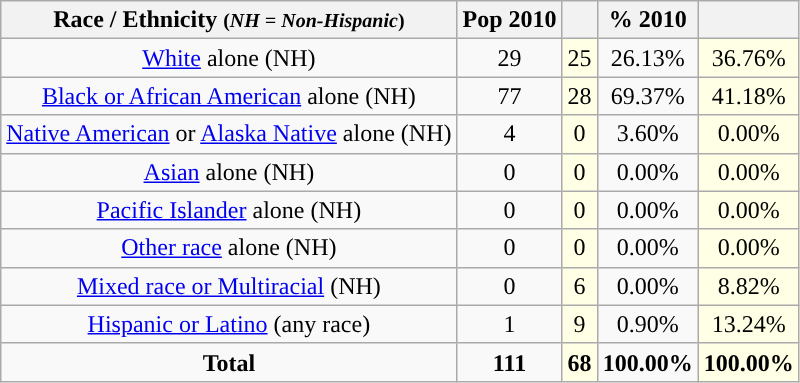<table class="wikitable" style="text-align:center;">
<tr>
<th>Race / Ethnicity <small>(<em>NH = Non-Hispanic</em>)</small></th>
<th>Pop 2010</th>
<th></th>
<th>% 2010</th>
<th></th>
</tr>
<tr>
<td><a href='#'>White</a> alone (NH)</td>
<td>29</td>
<td style='background: #ffffe6;'>25</td>
<td>26.13%</td>
<td style='background: #ffffe6;'>36.76%</td>
</tr>
<tr>
<td><a href='#'>Black or African American</a> alone (NH)</td>
<td>77</td>
<td style='background: #ffffe6;'>28</td>
<td>69.37%</td>
<td style='background: #ffffe6;'>41.18%</td>
</tr>
<tr>
<td><a href='#'>Native American</a> or <a href='#'>Alaska Native</a> alone (NH)</td>
<td>4</td>
<td style='background: #ffffe6;'>0</td>
<td>3.60%</td>
<td style='background: #ffffe6;'>0.00%</td>
</tr>
<tr>
<td><a href='#'>Asian</a> alone (NH)</td>
<td>0</td>
<td style='background: #ffffe6;'>0</td>
<td>0.00%</td>
<td style='background: #ffffe6;'>0.00%</td>
</tr>
<tr>
<td><a href='#'>Pacific Islander</a> alone (NH)</td>
<td>0</td>
<td style='background: #ffffe6;'>0</td>
<td>0.00%</td>
<td style='background: #ffffe6;'>0.00%</td>
</tr>
<tr>
<td><a href='#'>Other race</a> alone (NH)</td>
<td>0</td>
<td style='background: #ffffe6;'>0</td>
<td>0.00%</td>
<td style='background: #ffffe6;'>0.00%</td>
</tr>
<tr>
<td><a href='#'>Mixed race or Multiracial</a> (NH)</td>
<td>0</td>
<td style='background: #ffffe6;'>6</td>
<td>0.00%</td>
<td style='background: #ffffe6;'>8.82%</td>
</tr>
<tr>
<td><a href='#'>Hispanic or Latino</a> (any race)</td>
<td>1</td>
<td style='background: #ffffe6;'>9</td>
<td>0.90%</td>
<td style='background: #ffffe6;'>13.24%</td>
</tr>
<tr>
<td><strong>Total</strong></td>
<td><strong>111</strong></td>
<td style='background: #ffffe6;'><strong>68</strong></td>
<td><strong>100.00%</strong></td>
<td style='background: #ffffe6;'><strong>100.00%</strong></td>
</tr>
</table>
